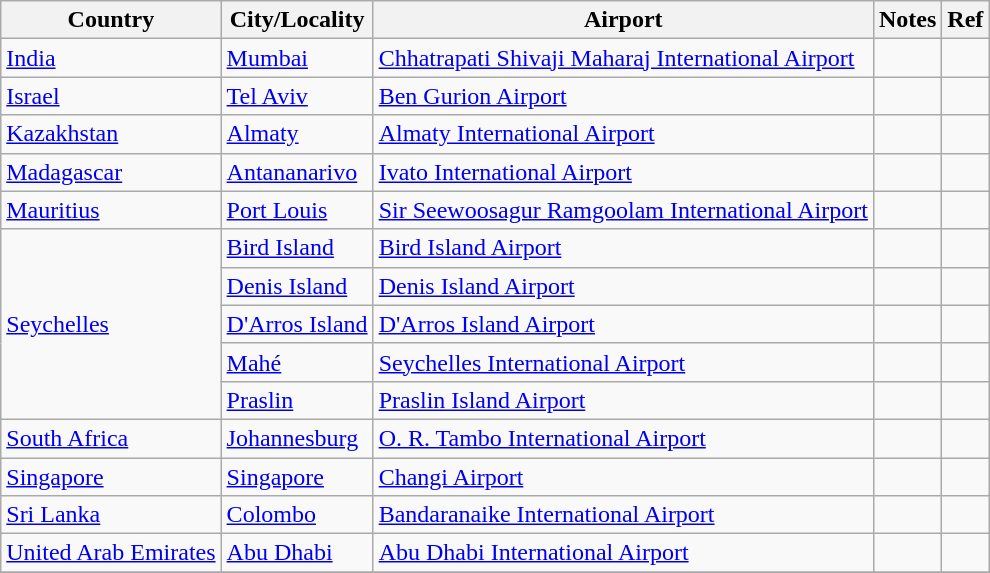<table class="sortable wikitable">
<tr>
<th>Country</th>
<th>City/Locality</th>
<th>Airport</th>
<th>Notes</th>
<th>Ref</th>
</tr>
<tr>
<td><a href='#'>India</a></td>
<td><a href='#'>Mumbai</a></td>
<td><a href='#'>Chhatrapati Shivaji Maharaj International Airport</a></td>
<td align=center></td>
<td align=center></td>
</tr>
<tr>
<td><a href='#'>Israel</a></td>
<td><a href='#'>Tel Aviv</a></td>
<td><a href='#'>Ben Gurion Airport</a></td>
<td></td>
<td align=center> </td>
</tr>
<tr>
<td><a href='#'>Kazakhstan</a></td>
<td><a href='#'>Almaty</a></td>
<td><a href='#'>Almaty International Airport</a></td>
<td align=center></td>
<td align=center></td>
</tr>
<tr>
<td><a href='#'>Madagascar</a></td>
<td><a href='#'>Antananarivo</a></td>
<td><a href='#'>Ivato International Airport</a></td>
<td></td>
<td align=center></td>
</tr>
<tr>
<td><a href='#'>Mauritius</a></td>
<td><a href='#'>Port Louis</a></td>
<td><a href='#'>Sir Seewoosagur Ramgoolam International Airport</a></td>
<td align=center></td>
<td align=center></td>
</tr>
<tr>
<td rowspan="5"><a href='#'>Seychelles</a></td>
<td><a href='#'>Bird Island</a></td>
<td><a href='#'>Bird Island Airport</a></td>
<td></td>
<td align=center></td>
</tr>
<tr>
<td><a href='#'>Denis Island</a></td>
<td><a href='#'>Denis Island Airport</a></td>
<td></td>
<td align=center></td>
</tr>
<tr>
<td><a href='#'>D'Arros Island</a></td>
<td><a href='#'>D'Arros Island Airport</a></td>
<td></td>
<td align=center></td>
</tr>
<tr>
<td><a href='#'>Mahé</a></td>
<td><a href='#'>Seychelles International Airport</a></td>
<td></td>
<td align=center></td>
</tr>
<tr>
<td><a href='#'>Praslin</a></td>
<td><a href='#'>Praslin Island Airport</a></td>
<td align=center></td>
<td align=center></td>
</tr>
<tr>
<td><a href='#'>South Africa</a></td>
<td><a href='#'>Johannesburg</a></td>
<td><a href='#'>O. R. Tambo International Airport</a></td>
<td align=center></td>
<td align=center></td>
</tr>
<tr>
<td><a href='#'>Singapore</a></td>
<td><a href='#'>Singapore</a></td>
<td><a href='#'>Changi Airport</a></td>
<td></td>
<td align=center></td>
</tr>
<tr>
<td><a href='#'>Sri Lanka</a></td>
<td><a href='#'>Colombo</a></td>
<td><a href='#'>Bandaranaike International Airport</a></td>
<td></td>
<td align=center></td>
</tr>
<tr>
<td><a href='#'>United Arab Emirates</a></td>
<td><a href='#'>Abu Dhabi</a></td>
<td><a href='#'>Abu Dhabi International Airport</a></td>
<td></td>
<td align=center></td>
</tr>
<tr>
</tr>
</table>
